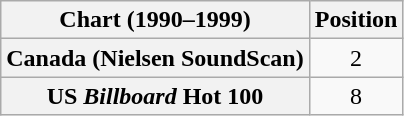<table class="wikitable sortable plainrowheaders" style="text-align:center">
<tr>
<th>Chart (1990–1999)</th>
<th>Position</th>
</tr>
<tr>
<th scope="row">Canada (Nielsen SoundScan)</th>
<td align=center>2</td>
</tr>
<tr>
<th scope="row">US <em>Billboard</em> Hot 100</th>
<td align="center">8</td>
</tr>
</table>
